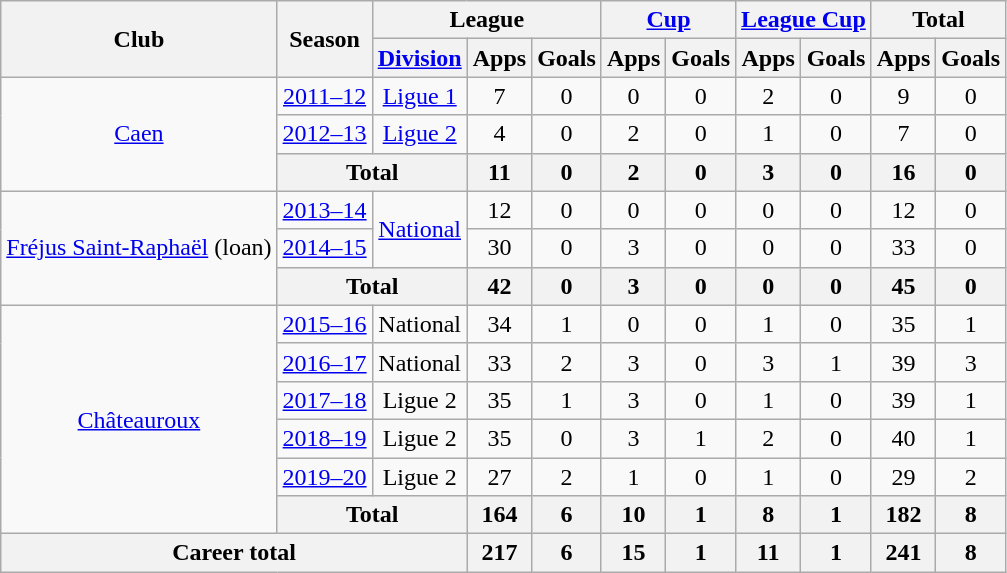<table class="wikitable" style="text-align:center">
<tr>
<th rowspan="2">Club</th>
<th rowspan="2">Season</th>
<th colspan="3">League</th>
<th colspan="2"><a href='#'>Cup</a></th>
<th colspan="2"><a href='#'>League Cup</a></th>
<th colspan="2">Total</th>
</tr>
<tr>
<th><a href='#'>Division</a></th>
<th>Apps</th>
<th>Goals</th>
<th>Apps</th>
<th>Goals</th>
<th>Apps</th>
<th>Goals</th>
<th>Apps</th>
<th>Goals</th>
</tr>
<tr>
<td rowspan="3"><a href='#'>Caen</a></td>
<td><a href='#'>2011–12</a></td>
<td><a href='#'>Ligue 1</a></td>
<td>7</td>
<td>0</td>
<td>0</td>
<td>0</td>
<td>2</td>
<td>0</td>
<td>9</td>
<td>0</td>
</tr>
<tr>
<td><a href='#'>2012–13</a></td>
<td><a href='#'>Ligue 2</a></td>
<td>4</td>
<td>0</td>
<td>2</td>
<td>0</td>
<td>1</td>
<td>0</td>
<td>7</td>
<td>0</td>
</tr>
<tr>
<th colspan="2">Total</th>
<th>11</th>
<th>0</th>
<th>2</th>
<th>0</th>
<th>3</th>
<th>0</th>
<th>16</th>
<th>0</th>
</tr>
<tr>
<td rowspan="3"><a href='#'>Fréjus Saint-Raphaël</a> (loan)</td>
<td><a href='#'>2013–14</a></td>
<td rowspan="2"><a href='#'>National</a></td>
<td>12</td>
<td>0</td>
<td>0</td>
<td>0</td>
<td>0</td>
<td>0</td>
<td>12</td>
<td>0</td>
</tr>
<tr>
<td><a href='#'>2014–15</a></td>
<td>30</td>
<td>0</td>
<td>3</td>
<td>0</td>
<td>0</td>
<td>0</td>
<td>33</td>
<td>0</td>
</tr>
<tr>
<th colspan="2">Total</th>
<th>42</th>
<th>0</th>
<th>3</th>
<th>0</th>
<th>0</th>
<th>0</th>
<th>45</th>
<th>0</th>
</tr>
<tr>
<td rowspan="6"><a href='#'>Châteauroux</a></td>
<td><a href='#'>2015–16</a></td>
<td>National</td>
<td>34</td>
<td>1</td>
<td>0</td>
<td>0</td>
<td>1</td>
<td>0</td>
<td>35</td>
<td>1</td>
</tr>
<tr>
<td><a href='#'>2016–17</a></td>
<td>National</td>
<td>33</td>
<td>2</td>
<td>3</td>
<td>0</td>
<td>3</td>
<td>1</td>
<td>39</td>
<td>3</td>
</tr>
<tr>
<td><a href='#'>2017–18</a></td>
<td>Ligue 2</td>
<td>35</td>
<td>1</td>
<td>3</td>
<td>0</td>
<td>1</td>
<td>0</td>
<td>39</td>
<td>1</td>
</tr>
<tr>
<td><a href='#'>2018–19</a></td>
<td>Ligue 2</td>
<td>35</td>
<td>0</td>
<td>3</td>
<td>1</td>
<td>2</td>
<td>0</td>
<td>40</td>
<td>1</td>
</tr>
<tr>
<td><a href='#'>2019–20</a></td>
<td>Ligue 2</td>
<td>27</td>
<td>2</td>
<td>1</td>
<td>0</td>
<td>1</td>
<td>0</td>
<td>29</td>
<td>2</td>
</tr>
<tr>
<th colspan="2">Total</th>
<th>164</th>
<th>6</th>
<th>10</th>
<th>1</th>
<th>8</th>
<th>1</th>
<th>182</th>
<th>8</th>
</tr>
<tr>
<th colspan="3">Career total</th>
<th>217</th>
<th>6</th>
<th>15</th>
<th>1</th>
<th>11</th>
<th>1</th>
<th>241</th>
<th>8</th>
</tr>
</table>
